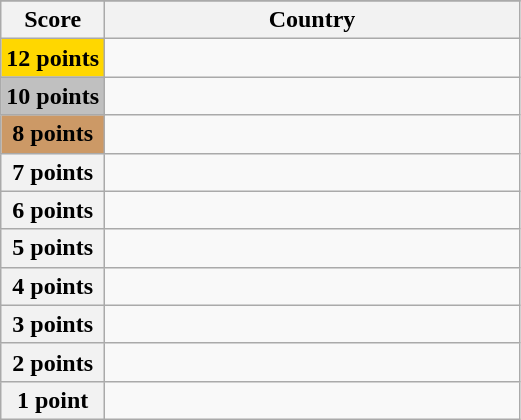<table class="wikitable">
<tr>
</tr>
<tr>
<th scope="col" width="20%">Score</th>
<th scope="col">Country</th>
</tr>
<tr>
<th scope="row" style="background:gold">12 points</th>
<td></td>
</tr>
<tr>
<th scope="row" style="background:silver">10 points</th>
<td></td>
</tr>
<tr>
<th scope="row" style="background:#CC9966">8 points</th>
<td></td>
</tr>
<tr>
<th scope="row">7 points</th>
<td></td>
</tr>
<tr>
<th scope="row">6 points</th>
<td></td>
</tr>
<tr>
<th scope="row">5 points</th>
<td></td>
</tr>
<tr>
<th scope="row">4 points</th>
<td></td>
</tr>
<tr>
<th scope="row">3 points</th>
<td></td>
</tr>
<tr>
<th scope="row">2 points</th>
<td></td>
</tr>
<tr>
<th scope="row">1 point</th>
<td></td>
</tr>
</table>
